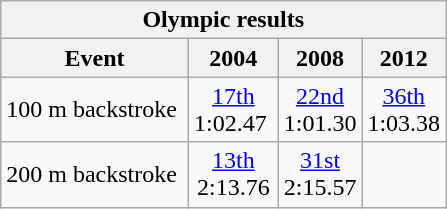<table class="wikitable" style="text-align: center">
<tr>
<th colspan=4>Olympic results</th>
</tr>
<tr>
<th>Event</th>
<th>2004</th>
<th>2008</th>
<th>2012</th>
</tr>
<tr>
<td align=left>100 m backstroke </td>
<td><a href='#'>17th</a><br>1:02.47 </td>
<td><a href='#'>22nd</a><br>1:01.30</td>
<td><a href='#'>36th</a><br>1:03.38</td>
</tr>
<tr>
<td align=left>200 m backstroke </td>
<td><a href='#'>13th</a><br>2:13.76</td>
<td><a href='#'>31st</a><br>2:15.57</td>
<td></td>
</tr>
</table>
